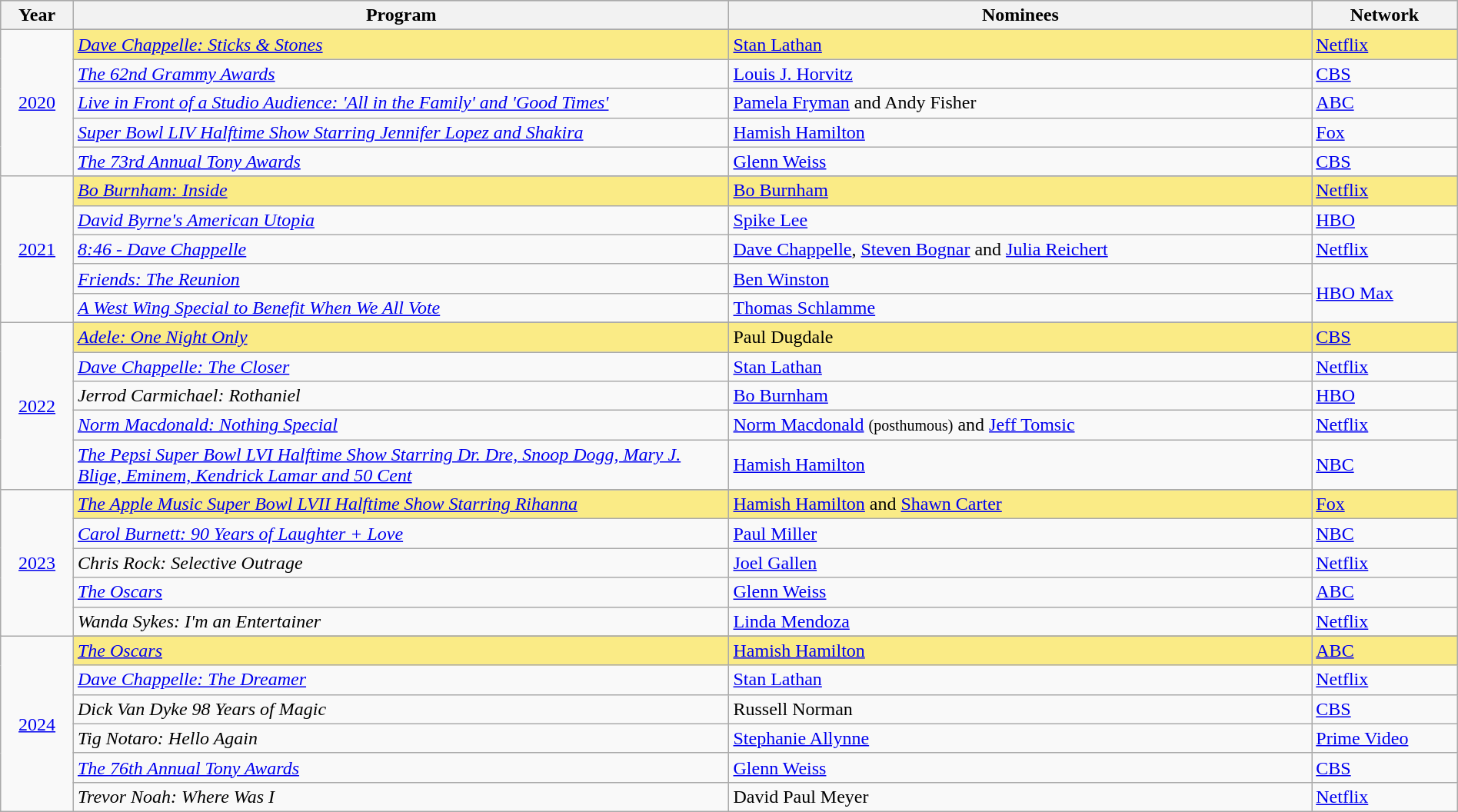<table class="wikitable" style="width:100%">
<tr bgcolor="#bebebe">
<th width="5%">Year</th>
<th width="45%">Program</th>
<th width="40%">Nominees</th>
<th width="10%">Network</th>
</tr>
<tr>
<td rowspan="6" align=center><a href='#'>2020</a><br></td>
</tr>
<tr style="background:#FAEB86;">
<td><em><a href='#'>Dave Chappelle: Sticks & Stones</a></em></td>
<td><a href='#'>Stan Lathan</a></td>
<td><a href='#'>Netflix</a></td>
</tr>
<tr>
<td><em><a href='#'>The 62nd Grammy Awards</a></em></td>
<td><a href='#'>Louis J. Horvitz</a></td>
<td><a href='#'>CBS</a></td>
</tr>
<tr>
<td><em><a href='#'>Live in Front of a Studio Audience: 'All in the Family' and 'Good Times'</a></em></td>
<td><a href='#'>Pamela Fryman</a> and Andy Fisher</td>
<td><a href='#'>ABC</a></td>
</tr>
<tr>
<td><em><a href='#'>Super Bowl LIV Halftime Show Starring Jennifer Lopez and Shakira</a></em></td>
<td><a href='#'>Hamish Hamilton</a></td>
<td><a href='#'>Fox</a></td>
</tr>
<tr>
<td><em><a href='#'>The 73rd Annual Tony Awards</a></em></td>
<td><a href='#'>Glenn Weiss</a></td>
<td><a href='#'>CBS</a></td>
</tr>
<tr>
<td rowspan="6" align=center><a href='#'>2021</a><br></td>
</tr>
<tr style="background:#FAEB86;">
<td><em><a href='#'>Bo Burnham: Inside</a></em></td>
<td><a href='#'>Bo Burnham</a></td>
<td><a href='#'>Netflix</a></td>
</tr>
<tr>
<td><em><a href='#'>David Byrne's American Utopia</a></em></td>
<td><a href='#'>Spike Lee</a></td>
<td><a href='#'>HBO</a></td>
</tr>
<tr>
<td><em><a href='#'>8:46 - Dave Chappelle</a></em></td>
<td><a href='#'>Dave Chappelle</a>, <a href='#'>Steven Bognar</a> and <a href='#'>Julia Reichert</a></td>
<td><a href='#'>Netflix</a></td>
</tr>
<tr>
<td><em><a href='#'>Friends: The Reunion</a></em></td>
<td><a href='#'>Ben Winston</a></td>
<td rowspan=2><a href='#'>HBO Max</a></td>
</tr>
<tr>
<td><em><a href='#'>A West Wing Special to Benefit When We All Vote</a></em></td>
<td><a href='#'>Thomas Schlamme</a></td>
</tr>
<tr>
<td rowspan="6" align=center><a href='#'>2022</a><br></td>
</tr>
<tr style="background:#FAEB86;">
<td><em><a href='#'>Adele: One Night Only</a></em></td>
<td>Paul Dugdale</td>
<td><a href='#'>CBS</a></td>
</tr>
<tr>
<td><em><a href='#'>Dave Chappelle: The Closer</a></em></td>
<td><a href='#'>Stan Lathan</a></td>
<td><a href='#'>Netflix</a></td>
</tr>
<tr>
<td><em>Jerrod Carmichael: Rothaniel</em></td>
<td><a href='#'>Bo Burnham</a></td>
<td><a href='#'>HBO</a></td>
</tr>
<tr>
<td><em><a href='#'>Norm Macdonald: Nothing Special</a></em></td>
<td><a href='#'>Norm Macdonald</a> <small>(posthumous)</small> and <a href='#'>Jeff Tomsic</a></td>
<td><a href='#'>Netflix</a></td>
</tr>
<tr>
<td><em><a href='#'>The Pepsi Super Bowl LVI Halftime Show Starring Dr. Dre, Snoop Dogg, Mary J. Blige, Eminem, Kendrick Lamar and 50 Cent</a></em></td>
<td><a href='#'>Hamish Hamilton</a></td>
<td><a href='#'>NBC</a></td>
</tr>
<tr>
<td rowspan="6" align=center><a href='#'>2023</a><br></td>
</tr>
<tr style="background:#FAEB86;">
<td><em><a href='#'>The Apple Music Super Bowl LVII Halftime Show Starring Rihanna</a></em></td>
<td><a href='#'>Hamish Hamilton</a> and <a href='#'>Shawn Carter</a></td>
<td><a href='#'>Fox</a></td>
</tr>
<tr>
<td><em><a href='#'>Carol Burnett: 90 Years of Laughter + Love</a></em></td>
<td><a href='#'>Paul Miller</a></td>
<td><a href='#'>NBC</a></td>
</tr>
<tr>
<td><em>Chris Rock: Selective Outrage</em></td>
<td><a href='#'>Joel Gallen</a></td>
<td><a href='#'>Netflix</a></td>
</tr>
<tr>
<td><em><a href='#'>The Oscars</a></em></td>
<td><a href='#'>Glenn Weiss</a></td>
<td><a href='#'>ABC</a></td>
</tr>
<tr>
<td><em>Wanda Sykes: I'm an Entertainer</em></td>
<td><a href='#'>Linda Mendoza</a></td>
<td><a href='#'>Netflix</a></td>
</tr>
<tr>
<td rowspan="7" align=center><a href='#'>2024</a><br></td>
</tr>
<tr style="background:#FAEB86;">
<td><em><a href='#'>The Oscars</a></em></td>
<td><a href='#'>Hamish Hamilton</a></td>
<td><a href='#'>ABC</a></td>
</tr>
<tr>
<td><em><a href='#'>Dave Chappelle: The Dreamer</a></em></td>
<td><a href='#'>Stan Lathan</a></td>
<td><a href='#'>Netflix</a></td>
</tr>
<tr>
<td><em>Dick Van Dyke 98 Years of Magic</em></td>
<td>Russell Norman</td>
<td><a href='#'>CBS</a></td>
</tr>
<tr>
<td><em>Tig Notaro: Hello Again</em></td>
<td><a href='#'>Stephanie Allynne</a></td>
<td><a href='#'>Prime Video</a></td>
</tr>
<tr>
<td><em><a href='#'>The 76th Annual Tony Awards</a></em></td>
<td><a href='#'>Glenn Weiss</a></td>
<td><a href='#'>CBS</a></td>
</tr>
<tr>
<td><em>Trevor Noah: Where Was I</em></td>
<td>David Paul Meyer</td>
<td><a href='#'>Netflix</a></td>
</tr>
</table>
